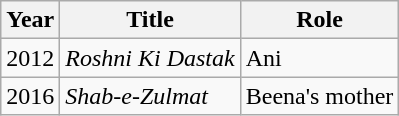<table class="wikitable sortable plainrowheaders">
<tr style="text-align:center;">
<th scope="col">Year</th>
<th scope="col">Title</th>
<th scope="col">Role</th>
</tr>
<tr>
<td>2012</td>
<td><em>Roshni Ki Dastak</em></td>
<td>Ani</td>
</tr>
<tr>
<td>2016</td>
<td><em>Shab-e-Zulmat</em></td>
<td>Beena's mother</td>
</tr>
</table>
